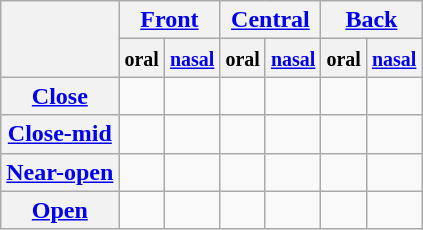<table class="wikitable" style="text-align:center;">
<tr>
<th rowspan="2"></th>
<th colspan="2"><a href='#'>Front</a></th>
<th colspan="2"><a href='#'>Central</a></th>
<th colspan="2"><a href='#'>Back</a></th>
</tr>
<tr>
<th><small>oral</small></th>
<th><small><a href='#'>nasal</a></small></th>
<th><small>oral</small></th>
<th><small><a href='#'>nasal</a></small></th>
<th><small>oral</small></th>
<th><small><a href='#'>nasal</a></small></th>
</tr>
<tr>
<th><a href='#'>Close</a></th>
<td></td>
<td></td>
<td></td>
<td></td>
<td></td>
<td></td>
</tr>
<tr>
<th><a href='#'>Close-mid</a></th>
<td></td>
<td></td>
<td></td>
<td></td>
<td></td>
<td></td>
</tr>
<tr>
<th><a href='#'>Near-open</a> </th>
<td></td>
<td></td>
<td></td>
<td></td>
<td></td>
<td></td>
</tr>
<tr>
<th><a href='#'>Open</a></th>
<td></td>
<td></td>
<td></td>
<td></td>
<td></td>
<td></td>
</tr>
</table>
